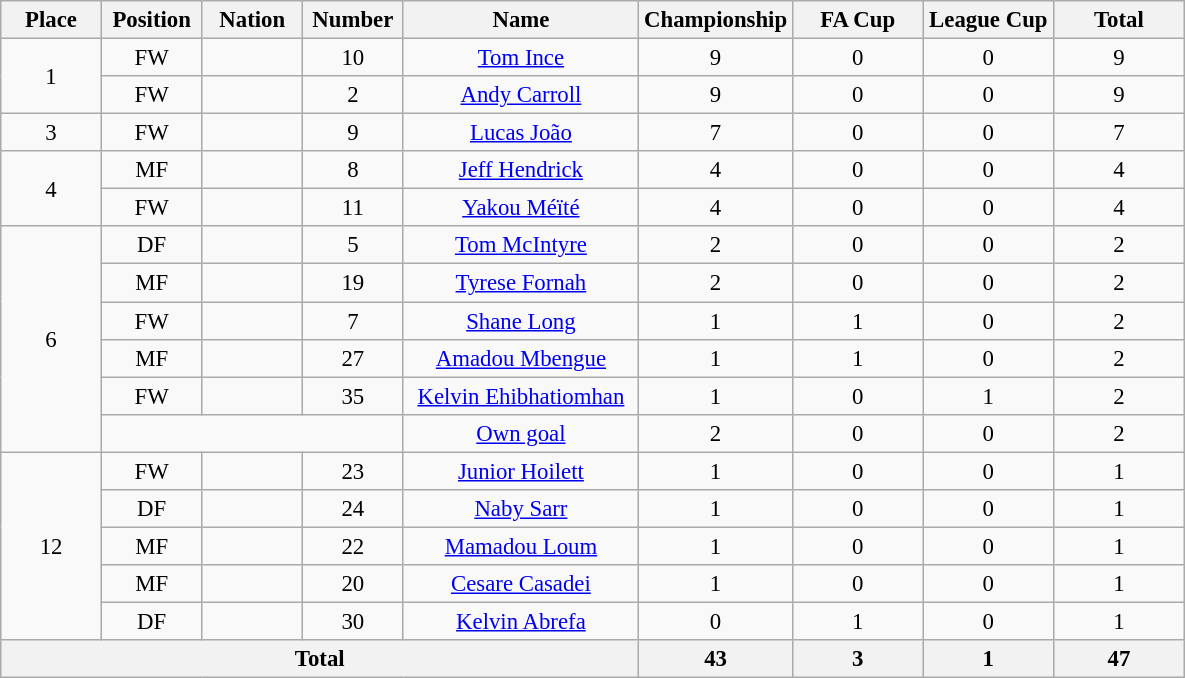<table class="wikitable" style="font-size: 95%; text-align: center;">
<tr>
<th width=60>Place</th>
<th width=60>Position</th>
<th width=60>Nation</th>
<th width=60>Number</th>
<th width=150>Name</th>
<th width=80>Championship</th>
<th width=80>FA Cup</th>
<th width=80>League Cup</th>
<th width=80>Total</th>
</tr>
<tr>
<td rowspan="2">1</td>
<td>FW</td>
<td></td>
<td>10</td>
<td><a href='#'>Tom Ince</a></td>
<td>9</td>
<td>0</td>
<td>0</td>
<td>9</td>
</tr>
<tr>
<td>FW</td>
<td></td>
<td>2</td>
<td><a href='#'>Andy Carroll</a></td>
<td>9</td>
<td>0</td>
<td>0</td>
<td>9</td>
</tr>
<tr>
<td>3</td>
<td>FW</td>
<td></td>
<td>9</td>
<td><a href='#'>Lucas João</a></td>
<td>7</td>
<td>0</td>
<td>0</td>
<td>7</td>
</tr>
<tr>
<td rowspan="2">4</td>
<td>MF</td>
<td></td>
<td>8</td>
<td><a href='#'>Jeff Hendrick</a></td>
<td>4</td>
<td>0</td>
<td>0</td>
<td>4</td>
</tr>
<tr>
<td>FW</td>
<td></td>
<td>11</td>
<td><a href='#'>Yakou Méïté</a></td>
<td>4</td>
<td>0</td>
<td>0</td>
<td>4</td>
</tr>
<tr>
<td rowspan="6">6</td>
<td>DF</td>
<td></td>
<td>5</td>
<td><a href='#'>Tom McIntyre</a></td>
<td>2</td>
<td>0</td>
<td>0</td>
<td>2</td>
</tr>
<tr>
<td>MF</td>
<td></td>
<td>19</td>
<td><a href='#'>Tyrese Fornah</a></td>
<td>2</td>
<td>0</td>
<td>0</td>
<td>2</td>
</tr>
<tr>
<td>FW</td>
<td></td>
<td>7</td>
<td><a href='#'>Shane Long</a></td>
<td>1</td>
<td>1</td>
<td>0</td>
<td>2</td>
</tr>
<tr>
<td>MF</td>
<td></td>
<td>27</td>
<td><a href='#'>Amadou Mbengue</a></td>
<td>1</td>
<td>1</td>
<td>0</td>
<td>2</td>
</tr>
<tr>
<td>FW</td>
<td></td>
<td>35</td>
<td><a href='#'>Kelvin Ehibhatiomhan</a></td>
<td>1</td>
<td>0</td>
<td>1</td>
<td>2</td>
</tr>
<tr>
<td colspan="3"></td>
<td><a href='#'>Own goal</a></td>
<td>2</td>
<td>0</td>
<td>0</td>
<td>2</td>
</tr>
<tr>
<td rowspan="5">12</td>
<td>FW</td>
<td></td>
<td>23</td>
<td><a href='#'>Junior Hoilett</a></td>
<td>1</td>
<td>0</td>
<td>0</td>
<td>1</td>
</tr>
<tr>
<td>DF</td>
<td></td>
<td>24</td>
<td><a href='#'>Naby Sarr</a></td>
<td>1</td>
<td>0</td>
<td>0</td>
<td>1</td>
</tr>
<tr>
<td>MF</td>
<td></td>
<td>22</td>
<td><a href='#'>Mamadou Loum</a></td>
<td>1</td>
<td>0</td>
<td>0</td>
<td>1</td>
</tr>
<tr>
<td>MF</td>
<td></td>
<td>20</td>
<td><a href='#'>Cesare Casadei</a></td>
<td>1</td>
<td>0</td>
<td>0</td>
<td>1</td>
</tr>
<tr>
<td>DF</td>
<td></td>
<td>30</td>
<td><a href='#'>Kelvin Abrefa</a></td>
<td>0</td>
<td>1</td>
<td>0</td>
<td>1</td>
</tr>
<tr>
<th colspan=5>Total</th>
<th>43</th>
<th>3</th>
<th>1</th>
<th>47</th>
</tr>
</table>
